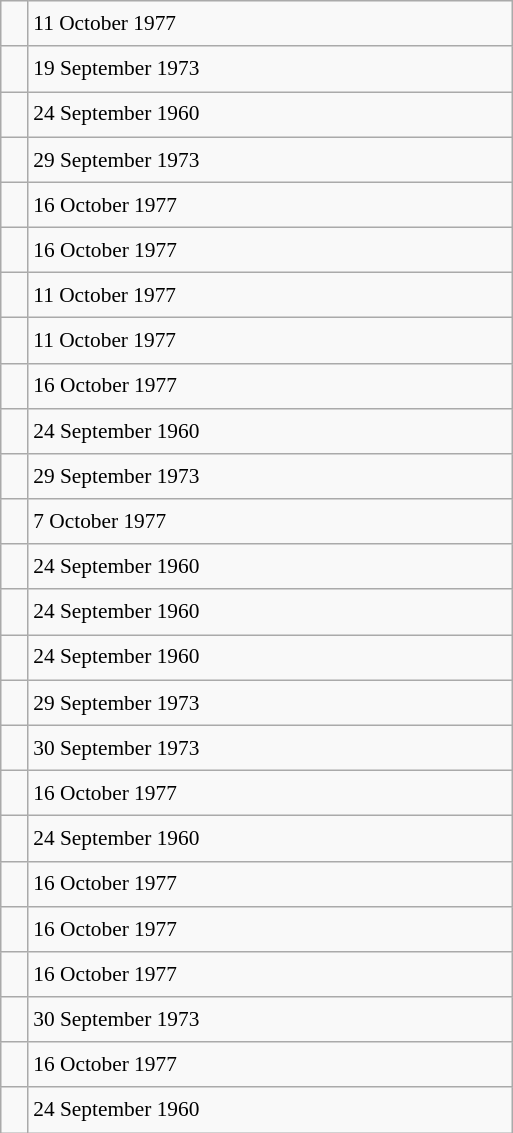<table class="wikitable" style="font-size: 89%; float: left; width: 24em; margin-right: 1em; line-height: 1.65em">
<tr>
<td></td>
<td>11 October 1977</td>
</tr>
<tr>
<td></td>
<td>19 September 1973</td>
</tr>
<tr>
<td></td>
<td>24 September 1960</td>
</tr>
<tr>
<td></td>
<td>29 September 1973</td>
</tr>
<tr>
<td></td>
<td>16 October 1977</td>
</tr>
<tr>
<td></td>
<td>16 October 1977</td>
</tr>
<tr>
<td></td>
<td>11 October 1977</td>
</tr>
<tr>
<td></td>
<td>11 October 1977</td>
</tr>
<tr>
<td></td>
<td>16 October 1977</td>
</tr>
<tr>
<td></td>
<td>24 September 1960</td>
</tr>
<tr>
<td></td>
<td>29 September 1973</td>
</tr>
<tr>
<td></td>
<td>7 October 1977</td>
</tr>
<tr>
<td></td>
<td>24 September 1960</td>
</tr>
<tr>
<td></td>
<td>24 September 1960</td>
</tr>
<tr>
<td></td>
<td>24 September 1960</td>
</tr>
<tr>
<td></td>
<td>29 September 1973</td>
</tr>
<tr>
<td></td>
<td>30 September 1973</td>
</tr>
<tr>
<td></td>
<td>16 October 1977</td>
</tr>
<tr>
<td></td>
<td>24 September 1960</td>
</tr>
<tr>
<td></td>
<td>16 October 1977</td>
</tr>
<tr>
<td></td>
<td>16 October 1977</td>
</tr>
<tr>
<td></td>
<td>16 October 1977</td>
</tr>
<tr>
<td></td>
<td>30 September 1973</td>
</tr>
<tr>
<td></td>
<td>16 October 1977</td>
</tr>
<tr>
<td></td>
<td>24 September 1960</td>
</tr>
</table>
